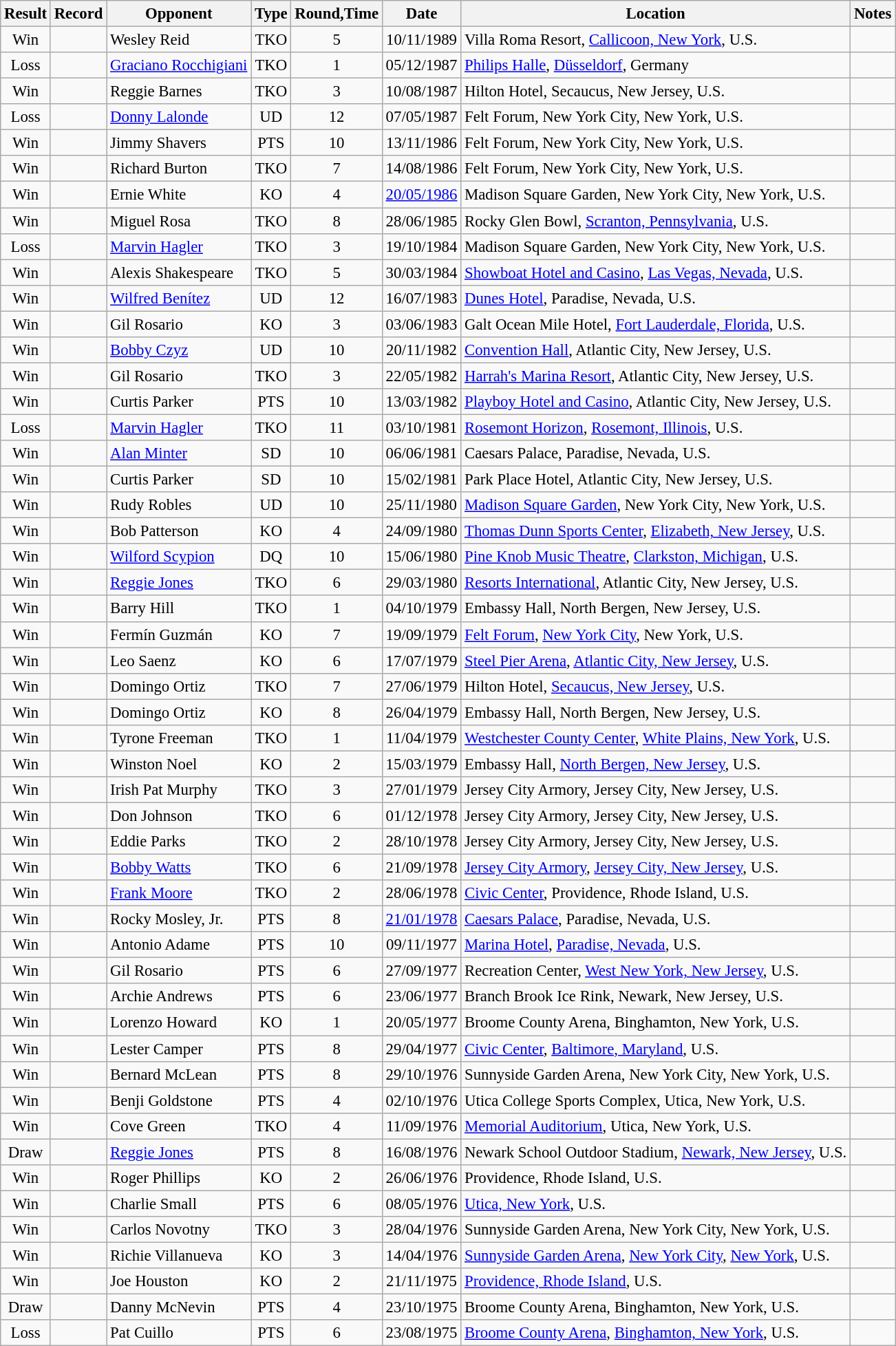<table class="wikitable" style="text-align:center; font-size:95%">
<tr>
<th>Result</th>
<th>Record</th>
<th>Opponent</th>
<th>Type</th>
<th>Round,Time</th>
<th>Date</th>
<th>Location</th>
<th>Notes</th>
</tr>
<tr>
<td>Win</td>
<td></td>
<td align=left> Wesley Reid</td>
<td>TKO</td>
<td>5</td>
<td>10/11/1989</td>
<td align=left> Villa Roma Resort, <a href='#'>Callicoon, New York</a>, U.S.</td>
<td align=left></td>
</tr>
<tr>
<td>Loss</td>
<td></td>
<td align=left> <a href='#'>Graciano Rocchigiani</a></td>
<td>TKO</td>
<td>1</td>
<td>05/12/1987</td>
<td align=left> <a href='#'>Philips Halle</a>, <a href='#'>Düsseldorf</a>, Germany</td>
<td align=left></td>
</tr>
<tr>
<td>Win</td>
<td></td>
<td align=left> Reggie Barnes</td>
<td>TKO</td>
<td>3</td>
<td>10/08/1987</td>
<td align=left> Hilton Hotel, Secaucus, New Jersey, U.S.</td>
<td align=left></td>
</tr>
<tr>
<td>Loss</td>
<td></td>
<td align=left> <a href='#'>Donny Lalonde</a></td>
<td>UD</td>
<td>12</td>
<td>07/05/1987</td>
<td align=left> Felt Forum, New York City, New York, U.S.</td>
<td align=left></td>
</tr>
<tr>
<td>Win</td>
<td></td>
<td align=left> Jimmy Shavers</td>
<td>PTS</td>
<td>10</td>
<td>13/11/1986</td>
<td align=left> Felt Forum, New York City, New York, U.S.</td>
<td align=left></td>
</tr>
<tr>
<td>Win</td>
<td></td>
<td align=left> Richard Burton</td>
<td>TKO</td>
<td>7</td>
<td>14/08/1986</td>
<td align=left> Felt Forum, New York City, New York, U.S.</td>
<td align=left></td>
</tr>
<tr>
<td>Win</td>
<td></td>
<td align=left> Ernie White</td>
<td>KO</td>
<td>4</td>
<td><a href='#'>20/05/1986</a></td>
<td align=left> Madison Square Garden, New York City, New York, U.S.</td>
<td align=left></td>
</tr>
<tr>
<td>Win</td>
<td></td>
<td align=left> Miguel Rosa</td>
<td>TKO</td>
<td>8</td>
<td>28/06/1985</td>
<td align=left> Rocky Glen Bowl, <a href='#'>Scranton, Pennsylvania</a>, U.S.</td>
<td align=left></td>
</tr>
<tr>
<td>Loss</td>
<td></td>
<td align=left> <a href='#'>Marvin Hagler</a></td>
<td>TKO</td>
<td>3</td>
<td>19/10/1984</td>
<td align=left> Madison Square Garden, New York City, New York, U.S.</td>
<td align=left></td>
</tr>
<tr>
<td>Win</td>
<td></td>
<td align=left> Alexis Shakespeare</td>
<td>TKO</td>
<td>5</td>
<td>30/03/1984</td>
<td align=left> <a href='#'>Showboat Hotel and Casino</a>, <a href='#'>Las Vegas, Nevada</a>, U.S.</td>
<td align=left></td>
</tr>
<tr>
<td>Win</td>
<td></td>
<td align=left> <a href='#'>Wilfred Benítez</a></td>
<td>UD</td>
<td>12</td>
<td>16/07/1983</td>
<td align=left> <a href='#'>Dunes Hotel</a>, Paradise, Nevada, U.S.</td>
<td align=left></td>
</tr>
<tr>
<td>Win</td>
<td></td>
<td align=left> Gil Rosario</td>
<td>KO</td>
<td>3</td>
<td>03/06/1983</td>
<td align=left> Galt Ocean Mile Hotel, <a href='#'>Fort Lauderdale, Florida</a>, U.S.</td>
<td align=left></td>
</tr>
<tr>
<td>Win</td>
<td></td>
<td align=left> <a href='#'>Bobby Czyz</a></td>
<td>UD</td>
<td>10</td>
<td>20/11/1982</td>
<td align=left> <a href='#'>Convention Hall</a>, Atlantic City, New Jersey, U.S.</td>
<td align=left></td>
</tr>
<tr>
<td>Win</td>
<td></td>
<td align=left> Gil Rosario</td>
<td>TKO</td>
<td>3</td>
<td>22/05/1982</td>
<td align=left> <a href='#'>Harrah's Marina Resort</a>, Atlantic City, New Jersey, U.S.</td>
<td align=left></td>
</tr>
<tr>
<td>Win</td>
<td></td>
<td align=left> Curtis Parker</td>
<td>PTS</td>
<td>10</td>
<td>13/03/1982</td>
<td align=left> <a href='#'>Playboy Hotel and Casino</a>, Atlantic City, New Jersey, U.S.</td>
<td align=left></td>
</tr>
<tr>
<td>Loss</td>
<td></td>
<td align=left> <a href='#'>Marvin Hagler</a></td>
<td>TKO</td>
<td>11</td>
<td>03/10/1981</td>
<td align=left> <a href='#'>Rosemont Horizon</a>, <a href='#'>Rosemont, Illinois</a>, U.S.</td>
<td align=left></td>
</tr>
<tr>
<td>Win</td>
<td></td>
<td align=left> <a href='#'>Alan Minter</a></td>
<td>SD</td>
<td>10</td>
<td>06/06/1981</td>
<td align=left> Caesars Palace, Paradise, Nevada, U.S.</td>
<td align=left></td>
</tr>
<tr>
<td>Win</td>
<td></td>
<td align=left> Curtis Parker</td>
<td>SD</td>
<td>10</td>
<td>15/02/1981</td>
<td align=left> Park Place Hotel, Atlantic City, New Jersey, U.S.</td>
<td align=left></td>
</tr>
<tr>
<td>Win</td>
<td></td>
<td align=left> Rudy Robles</td>
<td>UD</td>
<td>10</td>
<td>25/11/1980</td>
<td align=left> <a href='#'>Madison Square Garden</a>, New York City, New York, U.S.</td>
<td align=left></td>
</tr>
<tr>
<td>Win</td>
<td></td>
<td align=left> Bob Patterson</td>
<td>KO</td>
<td>4</td>
<td>24/09/1980</td>
<td align=left> <a href='#'>Thomas Dunn Sports Center</a>, <a href='#'>Elizabeth, New Jersey</a>, U.S.</td>
<td align=left></td>
</tr>
<tr>
<td>Win</td>
<td></td>
<td align=left> <a href='#'>Wilford Scypion</a></td>
<td>DQ</td>
<td>10</td>
<td>15/06/1980</td>
<td align=left> <a href='#'>Pine Knob Music Theatre</a>, <a href='#'>Clarkston, Michigan</a>, U.S.</td>
<td align=left></td>
</tr>
<tr>
<td>Win</td>
<td></td>
<td align=left> <a href='#'>Reggie Jones</a></td>
<td>TKO</td>
<td>6</td>
<td>29/03/1980</td>
<td align=left> <a href='#'>Resorts International</a>, Atlantic City, New Jersey, U.S.</td>
<td align=left></td>
</tr>
<tr>
<td>Win</td>
<td></td>
<td align=left> Barry Hill</td>
<td>TKO</td>
<td>1</td>
<td>04/10/1979</td>
<td align=left> Embassy Hall, North Bergen, New Jersey, U.S.</td>
<td align=left></td>
</tr>
<tr>
<td>Win</td>
<td></td>
<td align=left> Fermín Guzmán</td>
<td>KO</td>
<td>7</td>
<td>19/09/1979</td>
<td align=left> <a href='#'>Felt Forum</a>, <a href='#'>New York City</a>, New York, U.S.</td>
<td align=left></td>
</tr>
<tr>
<td>Win</td>
<td></td>
<td align=left> Leo Saenz</td>
<td>KO</td>
<td>6</td>
<td>17/07/1979</td>
<td align=left> <a href='#'>Steel Pier Arena</a>, <a href='#'>Atlantic City, New Jersey</a>, U.S.</td>
<td align=left></td>
</tr>
<tr>
<td>Win</td>
<td></td>
<td align=left> Domingo Ortiz</td>
<td>TKO</td>
<td>7</td>
<td>27/06/1979</td>
<td align=left> Hilton Hotel, <a href='#'>Secaucus, New Jersey</a>, U.S.</td>
<td align=left></td>
</tr>
<tr>
<td>Win</td>
<td></td>
<td align=left> Domingo Ortiz</td>
<td>KO</td>
<td>8</td>
<td>26/04/1979</td>
<td align=left> Embassy Hall, North Bergen, New Jersey, U.S.</td>
<td align=left></td>
</tr>
<tr>
<td>Win</td>
<td></td>
<td align=left> Tyrone Freeman</td>
<td>TKO</td>
<td>1</td>
<td>11/04/1979</td>
<td align=left> <a href='#'>Westchester County Center</a>, <a href='#'>White Plains, New York</a>, U.S.</td>
<td align=left></td>
</tr>
<tr>
<td>Win</td>
<td></td>
<td align=left> Winston Noel</td>
<td>KO</td>
<td>2</td>
<td>15/03/1979</td>
<td align=left> Embassy Hall, <a href='#'>North Bergen, New Jersey</a>, U.S.</td>
<td align=left></td>
</tr>
<tr>
<td>Win</td>
<td></td>
<td align=left> Irish Pat Murphy</td>
<td>TKO</td>
<td>3</td>
<td>27/01/1979</td>
<td align=left> Jersey City Armory, Jersey City, New Jersey, U.S.</td>
<td align=left></td>
</tr>
<tr>
<td>Win</td>
<td></td>
<td align=left> Don Johnson</td>
<td>TKO</td>
<td>6</td>
<td>01/12/1978</td>
<td align=left> Jersey City Armory, Jersey City, New Jersey, U.S.</td>
<td align=left></td>
</tr>
<tr>
<td>Win</td>
<td></td>
<td align=left> Eddie Parks</td>
<td>TKO</td>
<td>2</td>
<td>28/10/1978</td>
<td align=left> Jersey City Armory, Jersey City, New Jersey, U.S.</td>
<td align=left></td>
</tr>
<tr>
<td>Win</td>
<td></td>
<td align=left> <a href='#'>Bobby Watts</a></td>
<td>TKO</td>
<td>6</td>
<td>21/09/1978</td>
<td align=left> <a href='#'>Jersey City Armory</a>, <a href='#'>Jersey City, New Jersey</a>, U.S.</td>
<td align=left></td>
</tr>
<tr>
<td>Win</td>
<td></td>
<td align=left> <a href='#'>Frank Moore</a></td>
<td>TKO</td>
<td>2</td>
<td>28/06/1978</td>
<td align=left> <a href='#'>Civic Center</a>, Providence, Rhode Island, U.S.</td>
<td align=left></td>
</tr>
<tr>
<td>Win</td>
<td></td>
<td align=left> Rocky Mosley, Jr.</td>
<td>PTS</td>
<td>8</td>
<td><a href='#'>21/01/1978</a></td>
<td align=left> <a href='#'>Caesars Palace</a>, Paradise, Nevada, U.S.</td>
<td align=left></td>
</tr>
<tr>
<td>Win</td>
<td></td>
<td align=left> Antonio Adame</td>
<td>PTS</td>
<td>10</td>
<td>09/11/1977</td>
<td align=left> <a href='#'>Marina Hotel</a>, <a href='#'>Paradise, Nevada</a>, U.S.</td>
<td align=left></td>
</tr>
<tr>
<td>Win</td>
<td></td>
<td align=left> Gil Rosario</td>
<td>PTS</td>
<td>6</td>
<td>27/09/1977</td>
<td align=left> Recreation Center, <a href='#'>West New York, New Jersey</a>, U.S.</td>
<td align=left></td>
</tr>
<tr>
<td>Win</td>
<td></td>
<td align=left> Archie Andrews</td>
<td>PTS</td>
<td>6</td>
<td>23/06/1977</td>
<td align=left> Branch Brook Ice Rink, Newark, New Jersey, U.S.</td>
<td align=left></td>
</tr>
<tr>
<td>Win</td>
<td></td>
<td align=left> Lorenzo Howard</td>
<td>KO</td>
<td>1</td>
<td>20/05/1977</td>
<td align=left> Broome County Arena, Binghamton, New York, U.S.</td>
<td align=left></td>
</tr>
<tr>
<td>Win</td>
<td></td>
<td align=left> Lester Camper</td>
<td>PTS</td>
<td>8</td>
<td>29/04/1977</td>
<td align=left> <a href='#'>Civic Center</a>, <a href='#'>Baltimore, Maryland</a>, U.S.</td>
<td align=left></td>
</tr>
<tr>
<td>Win</td>
<td></td>
<td align=left> Bernard McLean</td>
<td>PTS</td>
<td>8</td>
<td>29/10/1976</td>
<td align=left> Sunnyside Garden Arena, New York City, New York, U.S.</td>
<td align=left></td>
</tr>
<tr>
<td>Win</td>
<td></td>
<td align=left> Benji Goldstone</td>
<td>PTS</td>
<td>4</td>
<td>02/10/1976</td>
<td align=left> Utica College Sports Complex, Utica, New York, U.S.</td>
<td align=left></td>
</tr>
<tr>
<td>Win</td>
<td></td>
<td align=left> Cove Green</td>
<td>TKO</td>
<td>4</td>
<td>11/09/1976</td>
<td align=left> <a href='#'>Memorial Auditorium</a>, Utica, New York, U.S.</td>
<td align=left></td>
</tr>
<tr>
<td>Draw</td>
<td></td>
<td align=left> <a href='#'>Reggie Jones</a></td>
<td>PTS</td>
<td>8</td>
<td>16/08/1976</td>
<td align=left> Newark School Outdoor Stadium, <a href='#'>Newark, New Jersey</a>, U.S.</td>
<td align=left></td>
</tr>
<tr>
<td>Win</td>
<td></td>
<td align=left> Roger Phillips</td>
<td>KO</td>
<td>2</td>
<td>26/06/1976</td>
<td align=left> Providence, Rhode Island, U.S.</td>
<td align=left></td>
</tr>
<tr>
<td>Win</td>
<td></td>
<td align=left> Charlie Small</td>
<td>PTS</td>
<td>6</td>
<td>08/05/1976</td>
<td align=left> <a href='#'>Utica, New York</a>, U.S.</td>
<td align=left></td>
</tr>
<tr>
<td>Win</td>
<td></td>
<td align=left> Carlos Novotny</td>
<td>TKO</td>
<td>3</td>
<td>28/04/1976</td>
<td align=left> Sunnyside Garden Arena, New York City, New York, U.S.</td>
<td align=left></td>
</tr>
<tr>
<td>Win</td>
<td></td>
<td align=left> Richie Villanueva</td>
<td>KO</td>
<td>3</td>
<td>14/04/1976</td>
<td align=left> <a href='#'>Sunnyside Garden Arena</a>, <a href='#'>New York City</a>, <a href='#'>New York</a>, U.S.</td>
<td align=left></td>
</tr>
<tr>
<td>Win</td>
<td></td>
<td align=left> Joe Houston</td>
<td>KO</td>
<td>2</td>
<td>21/11/1975</td>
<td align=left> <a href='#'>Providence, Rhode Island</a>, U.S.</td>
<td align=left></td>
</tr>
<tr>
<td>Draw</td>
<td></td>
<td align=left> Danny McNevin</td>
<td>PTS</td>
<td>4</td>
<td>23/10/1975</td>
<td align=left> Broome County Arena, Binghamton, New York, U.S.</td>
<td align=left></td>
</tr>
<tr>
<td>Loss</td>
<td></td>
<td align=left> Pat Cuillo</td>
<td>PTS</td>
<td>6</td>
<td>23/08/1975</td>
<td align=left> <a href='#'>Broome County Arena</a>, <a href='#'>Binghamton, New York</a>, U.S.</td>
<td align=left></td>
</tr>
</table>
